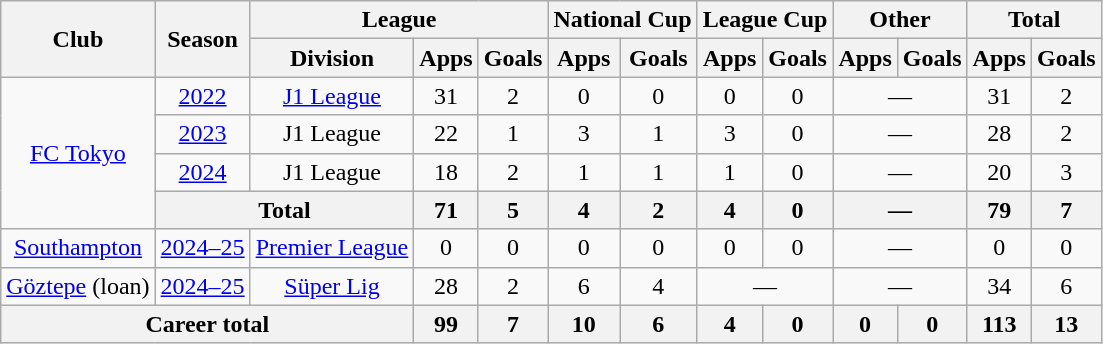<table class="wikitable" style="text-align: center">
<tr>
<th rowspan="2">Club</th>
<th rowspan="2">Season</th>
<th colspan="3">League</th>
<th colspan="2">National Cup</th>
<th colspan="2">League Cup</th>
<th colspan="2">Other</th>
<th colspan="2">Total</th>
</tr>
<tr>
<th>Division</th>
<th>Apps</th>
<th>Goals</th>
<th>Apps</th>
<th>Goals</th>
<th>Apps</th>
<th>Goals</th>
<th>Apps</th>
<th>Goals</th>
<th>Apps</th>
<th>Goals</th>
</tr>
<tr>
<td rowspan="4"><a href='#'>FC Tokyo</a></td>
<td><a href='#'>2022</a></td>
<td><a href='#'>J1 League</a></td>
<td>31</td>
<td>2</td>
<td>0</td>
<td>0</td>
<td>0</td>
<td>0</td>
<td colspan="2">—</td>
<td>31</td>
<td>2</td>
</tr>
<tr>
<td><a href='#'>2023</a></td>
<td>J1 League</td>
<td>22</td>
<td>1</td>
<td>3</td>
<td>1</td>
<td>3</td>
<td>0</td>
<td colspan="2">—</td>
<td>28</td>
<td>2</td>
</tr>
<tr>
<td><a href='#'>2024</a></td>
<td>J1 League</td>
<td>18</td>
<td>2</td>
<td>1</td>
<td>1</td>
<td>1</td>
<td>0</td>
<td colspan="2">—</td>
<td>20</td>
<td>3</td>
</tr>
<tr>
<th colspan="2">Total</th>
<th>71</th>
<th>5</th>
<th>4</th>
<th>2</th>
<th>4</th>
<th>0</th>
<th colspan="2">—</th>
<th>79</th>
<th>7</th>
</tr>
<tr>
<td><a href='#'>Southampton</a></td>
<td><a href='#'>2024–25</a></td>
<td><a href='#'>Premier League</a></td>
<td>0</td>
<td>0</td>
<td>0</td>
<td>0</td>
<td>0</td>
<td>0</td>
<td colspan="2">—</td>
<td>0</td>
<td>0</td>
</tr>
<tr>
<td><a href='#'>Göztepe</a> (loan)</td>
<td><a href='#'>2024–25</a></td>
<td><a href='#'>Süper Lig</a></td>
<td>28</td>
<td>2</td>
<td>6</td>
<td>4</td>
<td colspan="2">—</td>
<td colspan="2">—</td>
<td>34</td>
<td>6</td>
</tr>
<tr>
<th colspan="3">Career total</th>
<th>99</th>
<th>7</th>
<th>10</th>
<th>6</th>
<th>4</th>
<th>0</th>
<th>0</th>
<th>0</th>
<th>113</th>
<th>13</th>
</tr>
</table>
